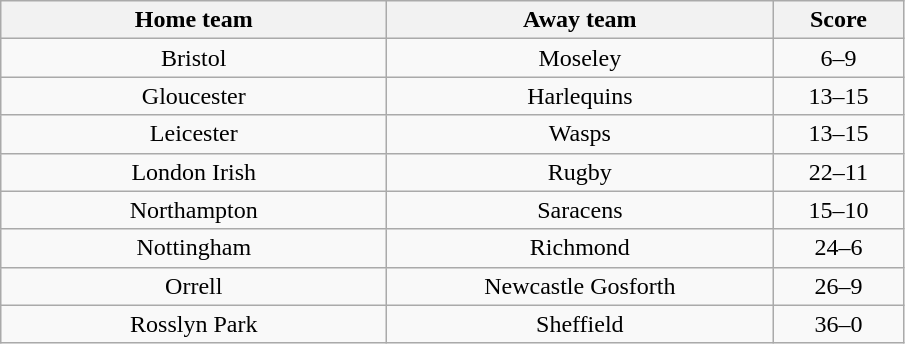<table class="wikitable" style="text-align: center">
<tr>
<th width=250>Home team</th>
<th width=250>Away team</th>
<th width=80>Score</th>
</tr>
<tr>
<td>Bristol</td>
<td>Moseley</td>
<td>6–9</td>
</tr>
<tr>
<td>Gloucester</td>
<td>Harlequins</td>
<td>13–15</td>
</tr>
<tr>
<td>Leicester</td>
<td>Wasps</td>
<td>13–15</td>
</tr>
<tr>
<td>London Irish</td>
<td>Rugby</td>
<td>22–11</td>
</tr>
<tr>
<td>Northampton</td>
<td>Saracens</td>
<td>15–10</td>
</tr>
<tr>
<td>Nottingham</td>
<td>Richmond</td>
<td>24–6</td>
</tr>
<tr>
<td>Orrell</td>
<td>Newcastle Gosforth</td>
<td>26–9</td>
</tr>
<tr>
<td>Rosslyn Park</td>
<td>Sheffield</td>
<td>36–0</td>
</tr>
</table>
